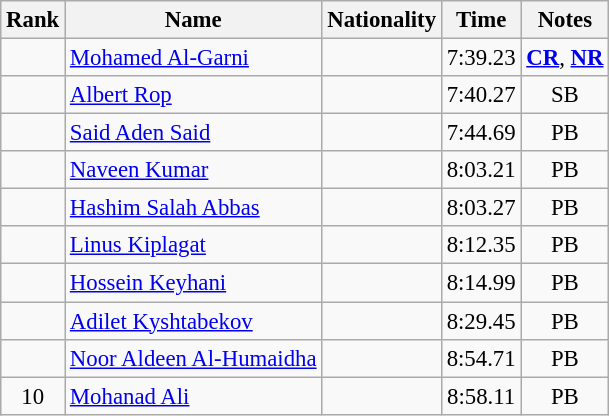<table class="wikitable sortable" style="text-align:center;font-size:95%">
<tr>
<th>Rank</th>
<th>Name</th>
<th>Nationality</th>
<th>Time</th>
<th>Notes</th>
</tr>
<tr>
<td></td>
<td align=left><a href='#'>Mohamed Al-Garni</a></td>
<td align=left></td>
<td>7:39.23</td>
<td><strong><a href='#'>CR</a></strong>, <strong><a href='#'>NR</a></strong></td>
</tr>
<tr>
<td></td>
<td align=left><a href='#'>Albert Rop</a></td>
<td align=left></td>
<td>7:40.27</td>
<td>SB</td>
</tr>
<tr>
<td></td>
<td align=left><a href='#'>Said Aden Said</a></td>
<td align=left></td>
<td>7:44.69</td>
<td>PB</td>
</tr>
<tr>
<td></td>
<td align=left><a href='#'>Naveen Kumar</a></td>
<td align=left></td>
<td>8:03.21</td>
<td>PB</td>
</tr>
<tr>
<td></td>
<td align=left><a href='#'>Hashim Salah Abbas</a></td>
<td align=left></td>
<td>8:03.27</td>
<td>PB</td>
</tr>
<tr>
<td></td>
<td align=left><a href='#'>Linus Kiplagat</a></td>
<td align=left></td>
<td>8:12.35</td>
<td>PB</td>
</tr>
<tr>
<td></td>
<td align=left><a href='#'>Hossein Keyhani</a></td>
<td align=left></td>
<td>8:14.99</td>
<td>PB</td>
</tr>
<tr>
<td></td>
<td align=left><a href='#'>Adilet Kyshtabekov</a></td>
<td align=left></td>
<td>8:29.45</td>
<td>PB</td>
</tr>
<tr>
<td></td>
<td align=left><a href='#'>Noor Aldeen Al-Humaidha</a></td>
<td align=left></td>
<td>8:54.71</td>
<td>PB</td>
</tr>
<tr>
<td>10</td>
<td align=left><a href='#'>Mohanad Ali</a></td>
<td align=left></td>
<td>8:58.11</td>
<td>PB</td>
</tr>
</table>
